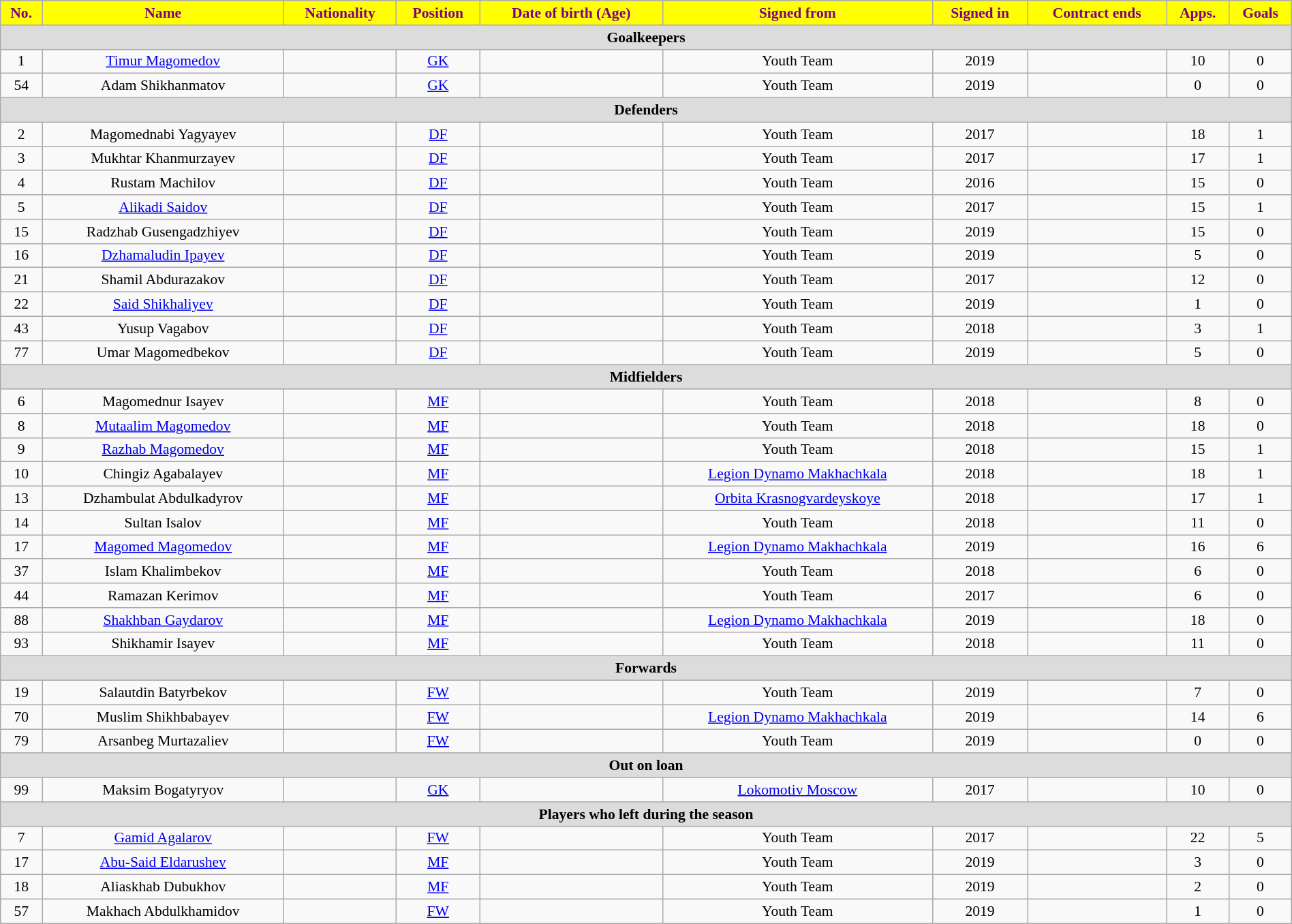<table class="wikitable"  style="text-align:center; font-size:90%; width:100%;">
<tr>
<th style="background:#ffff00; color:purple; text-align:center;">No.</th>
<th style="background:#ffff00; color:purple; text-align:center;">Name</th>
<th style="background:#ffff00; color:purple; text-align:center;">Nationality</th>
<th style="background:#ffff00; color:purple; text-align:center;">Position</th>
<th style="background:#ffff00; color:purple; text-align:center;">Date of birth (Age)</th>
<th style="background:#ffff00; color:purple; text-align:center;">Signed from</th>
<th style="background:#ffff00; color:purple; text-align:center;">Signed in</th>
<th style="background:#ffff00; color:purple; text-align:center;">Contract ends</th>
<th style="background:#ffff00; color:purple; text-align:center;">Apps.</th>
<th style="background:#ffff00; color:purple; text-align:center;">Goals</th>
</tr>
<tr>
<th colspan="11"  style="background:#dcdcdc; text-align:center;">Goalkeepers</th>
</tr>
<tr>
<td>1</td>
<td><a href='#'>Timur Magomedov</a></td>
<td></td>
<td><a href='#'>GK</a></td>
<td></td>
<td>Youth Team</td>
<td>2019</td>
<td></td>
<td>10</td>
<td>0</td>
</tr>
<tr>
<td>54</td>
<td>Adam Shikhanmatov</td>
<td></td>
<td><a href='#'>GK</a></td>
<td></td>
<td>Youth Team</td>
<td>2019</td>
<td></td>
<td>0</td>
<td>0</td>
</tr>
<tr>
<th colspan="11"  style="background:#dcdcdc; text-align:center;">Defenders</th>
</tr>
<tr>
<td>2</td>
<td>Magomednabi Yagyayev</td>
<td></td>
<td><a href='#'>DF</a></td>
<td></td>
<td>Youth Team</td>
<td>2017</td>
<td></td>
<td>18</td>
<td>1</td>
</tr>
<tr>
<td>3</td>
<td>Mukhtar Khanmurzayev</td>
<td></td>
<td><a href='#'>DF</a></td>
<td></td>
<td>Youth Team</td>
<td>2017</td>
<td></td>
<td>17</td>
<td>1</td>
</tr>
<tr>
<td>4</td>
<td>Rustam Machilov</td>
<td></td>
<td><a href='#'>DF</a></td>
<td></td>
<td>Youth Team</td>
<td>2016</td>
<td></td>
<td>15</td>
<td>0</td>
</tr>
<tr>
<td>5</td>
<td><a href='#'>Alikadi Saidov</a></td>
<td></td>
<td><a href='#'>DF</a></td>
<td></td>
<td>Youth Team</td>
<td>2017</td>
<td></td>
<td>15</td>
<td>1</td>
</tr>
<tr>
<td>15</td>
<td>Radzhab Gusengadzhiyev</td>
<td></td>
<td><a href='#'>DF</a></td>
<td></td>
<td>Youth Team</td>
<td>2019</td>
<td></td>
<td>15</td>
<td>0</td>
</tr>
<tr>
<td>16</td>
<td><a href='#'>Dzhamaludin Ipayev</a></td>
<td></td>
<td><a href='#'>DF</a></td>
<td></td>
<td>Youth Team</td>
<td>2019</td>
<td></td>
<td>5</td>
<td>0</td>
</tr>
<tr>
<td>21</td>
<td>Shamil Abdurazakov</td>
<td></td>
<td><a href='#'>DF</a></td>
<td></td>
<td>Youth Team</td>
<td>2017</td>
<td></td>
<td>12</td>
<td>0</td>
</tr>
<tr>
<td>22</td>
<td><a href='#'>Said Shikhaliyev</a></td>
<td></td>
<td><a href='#'>DF</a></td>
<td></td>
<td>Youth Team</td>
<td>2019</td>
<td></td>
<td>1</td>
<td>0</td>
</tr>
<tr>
<td>43</td>
<td>Yusup Vagabov</td>
<td></td>
<td><a href='#'>DF</a></td>
<td></td>
<td>Youth Team</td>
<td>2018</td>
<td></td>
<td>3</td>
<td>1</td>
</tr>
<tr>
<td>77</td>
<td>Umar Magomedbekov</td>
<td></td>
<td><a href='#'>DF</a></td>
<td></td>
<td>Youth Team</td>
<td>2019</td>
<td></td>
<td>5</td>
<td>0</td>
</tr>
<tr>
<th colspan="11"  style="background:#dcdcdc; text-align:center;">Midfielders</th>
</tr>
<tr>
<td>6</td>
<td>Magomednur Isayev</td>
<td></td>
<td><a href='#'>MF</a></td>
<td></td>
<td>Youth Team</td>
<td>2018</td>
<td></td>
<td>8</td>
<td>0</td>
</tr>
<tr>
<td>8</td>
<td><a href='#'>Mutaalim Magomedov</a></td>
<td></td>
<td><a href='#'>MF</a></td>
<td></td>
<td>Youth Team</td>
<td>2018</td>
<td></td>
<td>18</td>
<td>0</td>
</tr>
<tr>
<td>9</td>
<td><a href='#'>Razhab Magomedov</a></td>
<td></td>
<td><a href='#'>MF</a></td>
<td></td>
<td>Youth Team</td>
<td>2018</td>
<td></td>
<td>15</td>
<td>1</td>
</tr>
<tr>
<td>10</td>
<td>Chingiz Agabalayev</td>
<td></td>
<td><a href='#'>MF</a></td>
<td></td>
<td><a href='#'>Legion Dynamo Makhachkala</a></td>
<td>2018</td>
<td></td>
<td>18</td>
<td>1</td>
</tr>
<tr>
<td>13</td>
<td>Dzhambulat Abdulkadyrov</td>
<td></td>
<td><a href='#'>MF</a></td>
<td></td>
<td><a href='#'>Orbita Krasnogvardeyskoye</a></td>
<td>2018</td>
<td></td>
<td>17</td>
<td>1</td>
</tr>
<tr>
<td>14</td>
<td>Sultan Isalov</td>
<td></td>
<td><a href='#'>MF</a></td>
<td></td>
<td>Youth Team</td>
<td>2018</td>
<td></td>
<td>11</td>
<td>0</td>
</tr>
<tr>
<td>17</td>
<td><a href='#'>Magomed Magomedov</a></td>
<td></td>
<td><a href='#'>MF</a></td>
<td></td>
<td><a href='#'>Legion Dynamo Makhachkala</a></td>
<td>2019</td>
<td></td>
<td>16</td>
<td>6</td>
</tr>
<tr>
<td>37</td>
<td>Islam Khalimbekov</td>
<td></td>
<td><a href='#'>MF</a></td>
<td></td>
<td>Youth Team</td>
<td>2018</td>
<td></td>
<td>6</td>
<td>0</td>
</tr>
<tr>
<td>44</td>
<td>Ramazan Kerimov</td>
<td></td>
<td><a href='#'>MF</a></td>
<td></td>
<td>Youth Team</td>
<td>2017</td>
<td></td>
<td>6</td>
<td>0</td>
</tr>
<tr>
<td>88</td>
<td><a href='#'>Shakhban Gaydarov</a></td>
<td></td>
<td><a href='#'>MF</a></td>
<td></td>
<td><a href='#'>Legion Dynamo Makhachkala</a></td>
<td>2019</td>
<td></td>
<td>18</td>
<td>0</td>
</tr>
<tr>
<td>93</td>
<td>Shikhamir Isayev</td>
<td></td>
<td><a href='#'>MF</a></td>
<td></td>
<td>Youth Team</td>
<td>2018</td>
<td></td>
<td>11</td>
<td>0</td>
</tr>
<tr>
<th colspan="11"  style="background:#dcdcdc; text-align:center;">Forwards</th>
</tr>
<tr>
<td>19</td>
<td>Salautdin Batyrbekov</td>
<td></td>
<td><a href='#'>FW</a></td>
<td></td>
<td>Youth Team</td>
<td>2019</td>
<td></td>
<td>7</td>
<td>0</td>
</tr>
<tr>
<td>70</td>
<td>Muslim Shikhbabayev</td>
<td></td>
<td><a href='#'>FW</a></td>
<td></td>
<td><a href='#'>Legion Dynamo Makhachkala</a></td>
<td>2019</td>
<td></td>
<td>14</td>
<td>6</td>
</tr>
<tr>
<td>79</td>
<td>Arsanbeg Murtazaliev</td>
<td></td>
<td><a href='#'>FW</a></td>
<td></td>
<td>Youth Team</td>
<td>2019</td>
<td></td>
<td>0</td>
<td>0</td>
</tr>
<tr>
<th colspan="11"  style="background:#dcdcdc; text-align:center;">Out on loan</th>
</tr>
<tr>
<td>99</td>
<td>Maksim Bogatyryov</td>
<td></td>
<td><a href='#'>GK</a></td>
<td></td>
<td><a href='#'>Lokomotiv Moscow</a></td>
<td>2017</td>
<td></td>
<td>10</td>
<td>0</td>
</tr>
<tr>
<th colspan="11"  style="background:#dcdcdc; text-align:center;">Players who left during the season</th>
</tr>
<tr>
<td>7</td>
<td><a href='#'>Gamid Agalarov</a></td>
<td></td>
<td><a href='#'>FW</a></td>
<td></td>
<td>Youth Team</td>
<td>2017</td>
<td></td>
<td>22</td>
<td>5</td>
</tr>
<tr>
<td>17</td>
<td><a href='#'>Abu-Said Eldarushev</a></td>
<td></td>
<td><a href='#'>MF</a></td>
<td></td>
<td>Youth Team</td>
<td>2019</td>
<td></td>
<td>3</td>
<td>0</td>
</tr>
<tr>
<td>18</td>
<td>Aliaskhab Dubukhov</td>
<td></td>
<td><a href='#'>MF</a></td>
<td></td>
<td>Youth Team</td>
<td>2019</td>
<td></td>
<td>2</td>
<td>0</td>
</tr>
<tr>
<td>57</td>
<td>Makhach Abdulkhamidov</td>
<td></td>
<td><a href='#'>FW</a></td>
<td></td>
<td>Youth Team</td>
<td>2019</td>
<td></td>
<td>1</td>
<td>0</td>
</tr>
</table>
